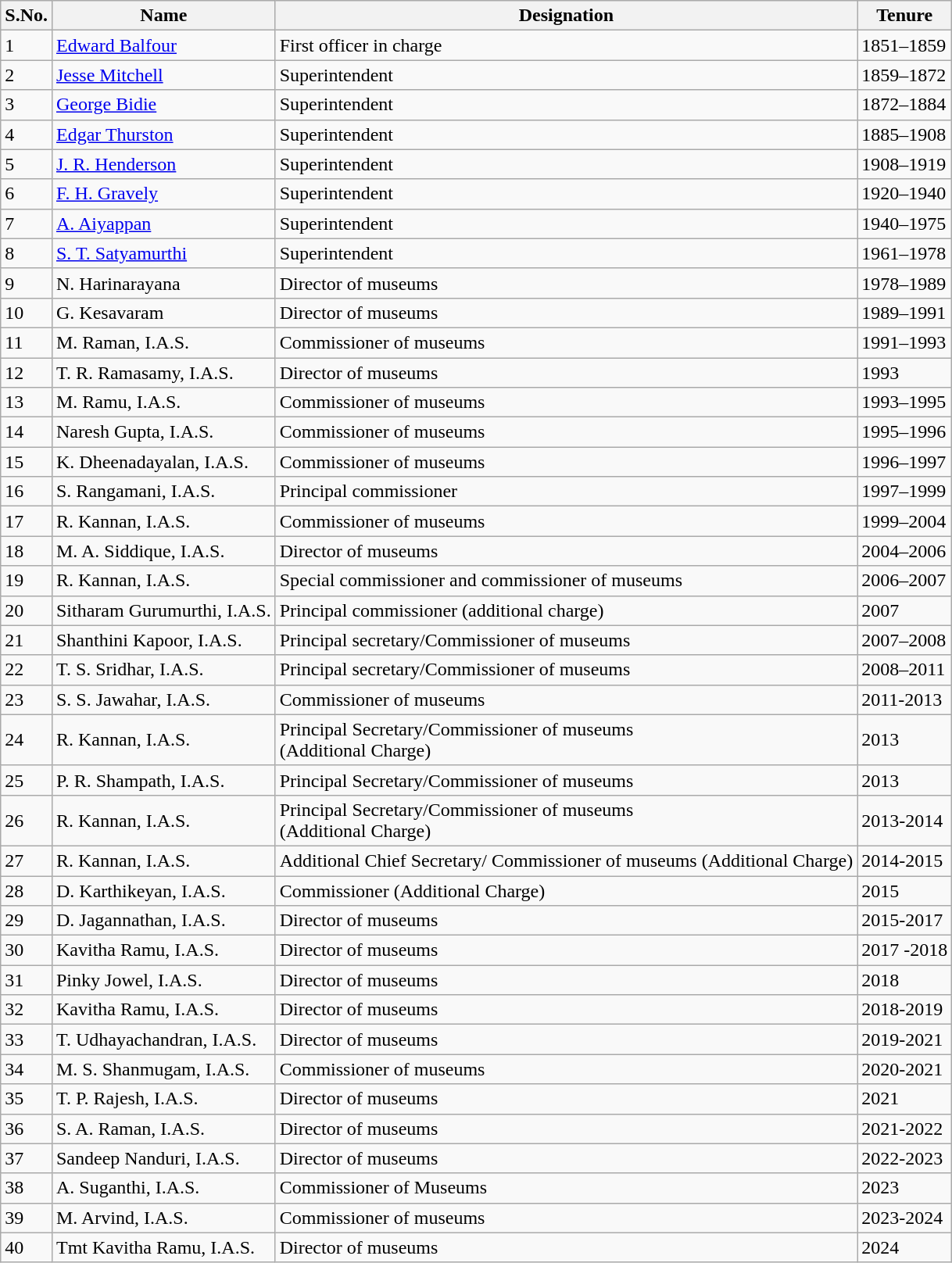<table class="wikitable">
<tr>
<th>S.No.</th>
<th>Name</th>
<th>Designation</th>
<th>Tenure</th>
</tr>
<tr>
<td>1</td>
<td><a href='#'>Edward Balfour</a></td>
<td>First officer in charge</td>
<td>1851–1859</td>
</tr>
<tr>
<td>2</td>
<td><a href='#'>Jesse Mitchell</a></td>
<td>Superintendent</td>
<td>1859–1872</td>
</tr>
<tr>
<td>3</td>
<td><a href='#'>George Bidie</a></td>
<td>Superintendent</td>
<td>1872–1884</td>
</tr>
<tr>
<td>4</td>
<td><a href='#'>Edgar Thurston</a></td>
<td>Superintendent</td>
<td>1885–1908</td>
</tr>
<tr>
<td>5</td>
<td><a href='#'>J. R. Henderson</a></td>
<td>Superintendent</td>
<td>1908–1919</td>
</tr>
<tr>
<td>6</td>
<td><a href='#'>F. H. Gravely</a></td>
<td>Superintendent</td>
<td>1920–1940</td>
</tr>
<tr>
<td>7</td>
<td><a href='#'>A. Aiyappan</a></td>
<td>Superintendent</td>
<td>1940–1975</td>
</tr>
<tr>
<td>8</td>
<td><a href='#'>S. T. Satyamurthi</a></td>
<td>Superintendent</td>
<td>1961–1978</td>
</tr>
<tr>
<td>9</td>
<td>N. Harinarayana</td>
<td>Director of museums</td>
<td>1978–1989</td>
</tr>
<tr>
<td>10</td>
<td>G. Kesavaram</td>
<td>Director of museums</td>
<td>1989–1991</td>
</tr>
<tr>
<td>11</td>
<td>M. Raman, I.A.S.</td>
<td>Commissioner of museums</td>
<td>1991–1993</td>
</tr>
<tr>
<td>12</td>
<td>T. R. Ramasamy, I.A.S.</td>
<td>Director of museums</td>
<td>1993</td>
</tr>
<tr>
<td>13</td>
<td>M. Ramu, I.A.S.</td>
<td>Commissioner of museums</td>
<td>1993–1995</td>
</tr>
<tr>
<td>14</td>
<td>Naresh Gupta, I.A.S.</td>
<td>Commissioner of museums</td>
<td>1995–1996</td>
</tr>
<tr>
<td>15</td>
<td>K. Dheenadayalan, I.A.S.</td>
<td>Commissioner of museums</td>
<td>1996–1997</td>
</tr>
<tr>
<td>16</td>
<td>S. Rangamani, I.A.S.</td>
<td>Principal commissioner</td>
<td>1997–1999</td>
</tr>
<tr>
<td>17</td>
<td>R. Kannan, I.A.S.</td>
<td>Commissioner of museums</td>
<td>1999–2004</td>
</tr>
<tr>
<td>18</td>
<td>M. A. Siddique, I.A.S.</td>
<td>Director of museums</td>
<td>2004–2006</td>
</tr>
<tr>
<td>19</td>
<td>R. Kannan, I.A.S.</td>
<td>Special commissioner and commissioner of museums</td>
<td>2006–2007</td>
</tr>
<tr>
<td>20</td>
<td>Sitharam Gurumurthi, I.A.S.</td>
<td>Principal commissioner (additional charge)</td>
<td>2007</td>
</tr>
<tr>
<td>21</td>
<td>Shanthini Kapoor, I.A.S.</td>
<td>Principal secretary/Commissioner of museums</td>
<td>2007–2008</td>
</tr>
<tr>
<td>22</td>
<td>T. S. Sridhar, I.A.S.</td>
<td>Principal secretary/Commissioner of museums</td>
<td>2008–2011</td>
</tr>
<tr>
<td>23</td>
<td>S. S. Jawahar, I.A.S.</td>
<td>Commissioner of museums</td>
<td>2011-2013</td>
</tr>
<tr>
<td>24</td>
<td>R. Kannan, I.A.S.</td>
<td>Principal Secretary/Commissioner of museums<br>(Additional Charge)</td>
<td>2013</td>
</tr>
<tr>
<td>25</td>
<td>P. R. Shampath, I.A.S.</td>
<td>Principal Secretary/Commissioner of museums</td>
<td>2013</td>
</tr>
<tr>
<td>26</td>
<td>R. Kannan, I.A.S.</td>
<td>Principal Secretary/Commissioner of museums<br>(Additional Charge)</td>
<td>2013-2014</td>
</tr>
<tr>
<td>27</td>
<td>R. Kannan, I.A.S.</td>
<td>Additional Chief Secretary/ Commissioner of museums (Additional Charge)</td>
<td>2014-2015</td>
</tr>
<tr>
<td>28</td>
<td>D. Karthikeyan, I.A.S.</td>
<td>Commissioner (Additional Charge)</td>
<td>2015</td>
</tr>
<tr>
<td>29</td>
<td>D. Jagannathan, I.A.S.</td>
<td>Director of museums</td>
<td>2015-2017</td>
</tr>
<tr>
<td>30</td>
<td>Kavitha Ramu, I.A.S.</td>
<td>Director of museums</td>
<td>2017 -2018</td>
</tr>
<tr>
<td>31</td>
<td>Pinky Jowel, I.A.S.</td>
<td>Director of museums</td>
<td>2018</td>
</tr>
<tr>
<td>32</td>
<td>Kavitha Ramu, I.A.S.</td>
<td>Director of museums</td>
<td>2018-2019</td>
</tr>
<tr>
<td>33</td>
<td>T. Udhayachandran, I.A.S.</td>
<td>Director of museums</td>
<td>2019-2021</td>
</tr>
<tr>
<td>34</td>
<td>M. S. Shanmugam, I.A.S.</td>
<td>Commissioner of museums</td>
<td>2020-2021</td>
</tr>
<tr>
<td>35</td>
<td>T. P. Rajesh, I.A.S.</td>
<td>Director of museums</td>
<td>2021</td>
</tr>
<tr>
<td>36</td>
<td>S. A. Raman, I.A.S.</td>
<td>Director of museums</td>
<td>2021-2022</td>
</tr>
<tr>
<td>37</td>
<td>Sandeep Nanduri, I.A.S.</td>
<td>Director of museums</td>
<td>2022-2023</td>
</tr>
<tr>
<td>38</td>
<td>A. Suganthi, I.A.S.</td>
<td>Commissioner of Museums</td>
<td>2023</td>
</tr>
<tr>
<td>39</td>
<td>M. Arvind, I.A.S.</td>
<td>Commissioner of museums</td>
<td>2023-2024</td>
</tr>
<tr>
<td>40</td>
<td>Tmt Kavitha Ramu, I.A.S.</td>
<td>Director of museums</td>
<td>2024</td>
</tr>
</table>
